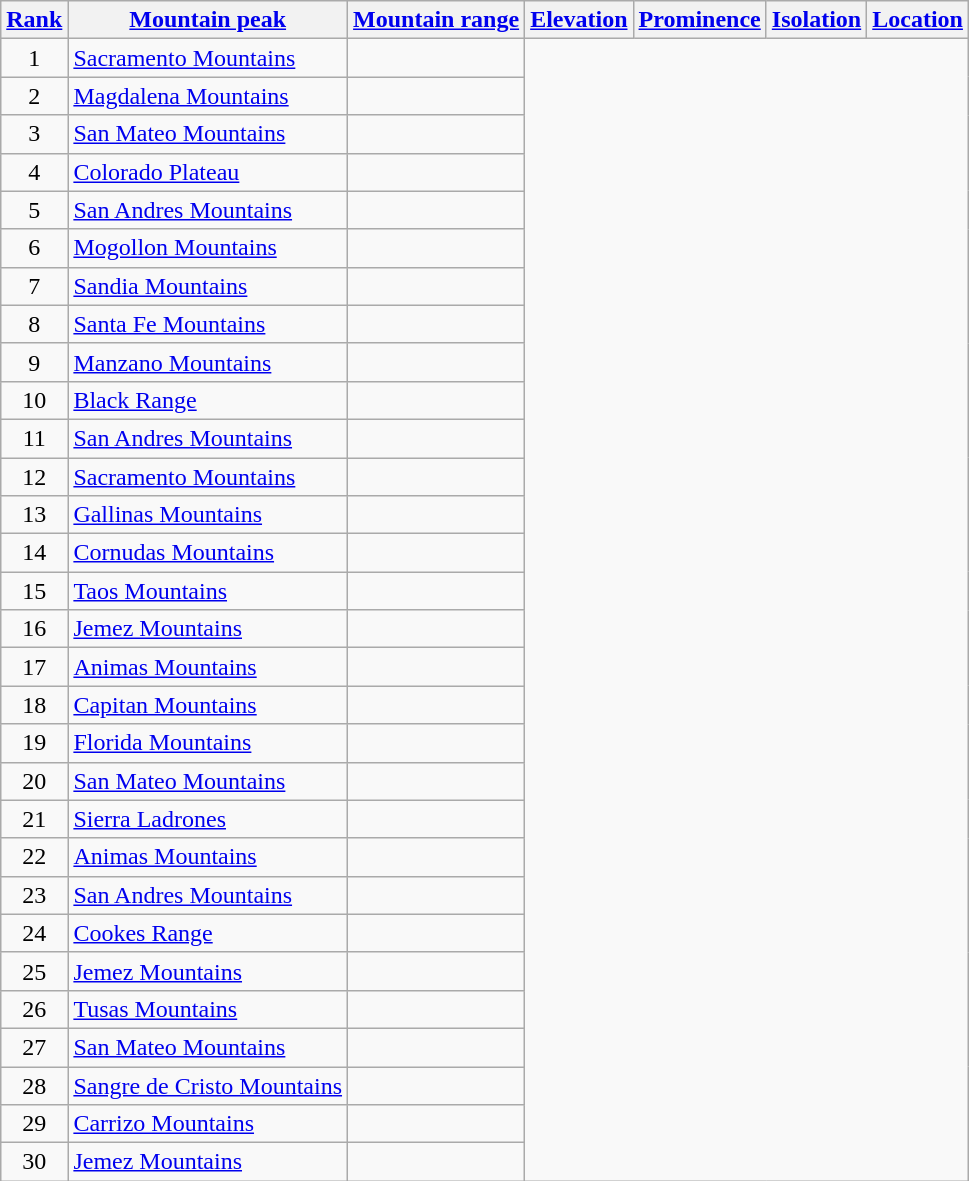<table class="wikitable sortable">
<tr>
<th><a href='#'>Rank</a></th>
<th><a href='#'>Mountain peak</a></th>
<th><a href='#'>Mountain range</a></th>
<th><a href='#'>Elevation</a></th>
<th><a href='#'>Prominence</a></th>
<th><a href='#'>Isolation</a></th>
<th><a href='#'>Location</a></th>
</tr>
<tr>
<td align=center>1<br></td>
<td><a href='#'>Sacramento Mountains</a><br></td>
<td></td>
</tr>
<tr>
<td align=center>2<br></td>
<td><a href='#'>Magdalena Mountains</a><br></td>
<td></td>
</tr>
<tr>
<td align=center>3<br></td>
<td><a href='#'>San Mateo Mountains</a><br></td>
<td></td>
</tr>
<tr>
<td align=center>4<br></td>
<td><a href='#'>Colorado Plateau</a><br></td>
<td></td>
</tr>
<tr>
<td align=center>5<br></td>
<td><a href='#'>San Andres Mountains</a><br></td>
<td></td>
</tr>
<tr>
<td align=center>6<br></td>
<td><a href='#'>Mogollon Mountains</a><br></td>
<td></td>
</tr>
<tr>
<td align=center>7<br></td>
<td><a href='#'>Sandia Mountains</a><br></td>
<td></td>
</tr>
<tr>
<td align=center>8<br></td>
<td><a href='#'>Santa Fe Mountains</a><br></td>
<td></td>
</tr>
<tr>
<td align=center>9<br></td>
<td><a href='#'>Manzano Mountains</a><br></td>
<td></td>
</tr>
<tr>
<td align=center>10<br></td>
<td><a href='#'>Black Range</a><br></td>
<td></td>
</tr>
<tr>
<td align=center>11<br></td>
<td><a href='#'>San Andres Mountains</a><br></td>
<td></td>
</tr>
<tr>
<td align=center>12<br></td>
<td><a href='#'>Sacramento Mountains</a><br></td>
<td></td>
</tr>
<tr>
<td align=center>13<br></td>
<td><a href='#'>Gallinas Mountains</a><br></td>
<td></td>
</tr>
<tr>
<td align=center>14<br></td>
<td><a href='#'>Cornudas Mountains</a><br></td>
<td></td>
</tr>
<tr>
<td align=center>15<br></td>
<td><a href='#'>Taos Mountains</a><br></td>
<td></td>
</tr>
<tr>
<td align=center>16<br></td>
<td><a href='#'>Jemez Mountains</a><br></td>
<td></td>
</tr>
<tr>
<td align=center>17<br></td>
<td><a href='#'>Animas Mountains</a><br></td>
<td></td>
</tr>
<tr>
<td align=center>18<br></td>
<td><a href='#'>Capitan Mountains</a><br></td>
<td></td>
</tr>
<tr>
<td align=center>19<br></td>
<td><a href='#'>Florida Mountains</a><br></td>
<td></td>
</tr>
<tr>
<td align=center>20<br></td>
<td><a href='#'>San Mateo Mountains</a><br></td>
<td></td>
</tr>
<tr>
<td align=center>21<br></td>
<td><a href='#'>Sierra Ladrones</a><br></td>
<td></td>
</tr>
<tr>
<td align=center>22<br></td>
<td><a href='#'>Animas Mountains</a><br></td>
<td></td>
</tr>
<tr>
<td align=center>23<br></td>
<td><a href='#'>San Andres Mountains</a><br></td>
<td></td>
</tr>
<tr>
<td align=center>24<br></td>
<td><a href='#'>Cookes Range</a><br></td>
<td></td>
</tr>
<tr>
<td align=center>25<br></td>
<td><a href='#'>Jemez Mountains</a><br></td>
<td></td>
</tr>
<tr>
<td align=center>26<br></td>
<td><a href='#'>Tusas Mountains</a><br></td>
<td></td>
</tr>
<tr>
<td align=center>27<br></td>
<td><a href='#'>San Mateo Mountains</a><br></td>
<td></td>
</tr>
<tr>
<td align=center>28<br></td>
<td><a href='#'>Sangre de Cristo Mountains</a><br></td>
<td></td>
</tr>
<tr>
<td align=center>29<br></td>
<td><a href='#'>Carrizo Mountains</a><br></td>
<td></td>
</tr>
<tr>
<td align=center>30<br></td>
<td><a href='#'>Jemez Mountains</a><br></td>
<td></td>
</tr>
</table>
